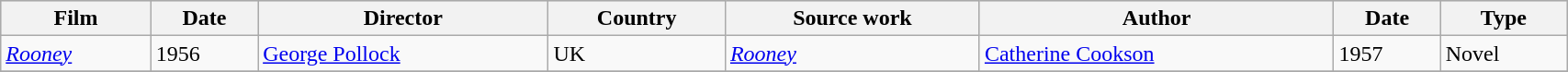<table class="wikitable" style=width:90%>
<tr style="background:#CCCCCC;">
<th>Film</th>
<th>Date</th>
<th>Director</th>
<th>Country</th>
<th>Source work</th>
<th>Author</th>
<th>Date</th>
<th>Type</th>
</tr>
<tr>
<td><em><a href='#'>Rooney</a></em></td>
<td>1956</td>
<td><a href='#'>George Pollock</a></td>
<td>UK</td>
<td><em><a href='#'>Rooney</a></em></td>
<td><a href='#'>Catherine Cookson</a></td>
<td>1957</td>
<td>Novel</td>
</tr>
<tr>
</tr>
</table>
